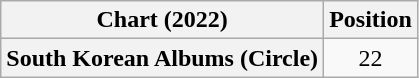<table class="wikitable plainrowheaders" style="text-align:center">
<tr>
<th scope="col">Chart (2022)</th>
<th scope="col">Position</th>
</tr>
<tr>
<th scope="row">South Korean Albums (Circle)</th>
<td>22</td>
</tr>
</table>
